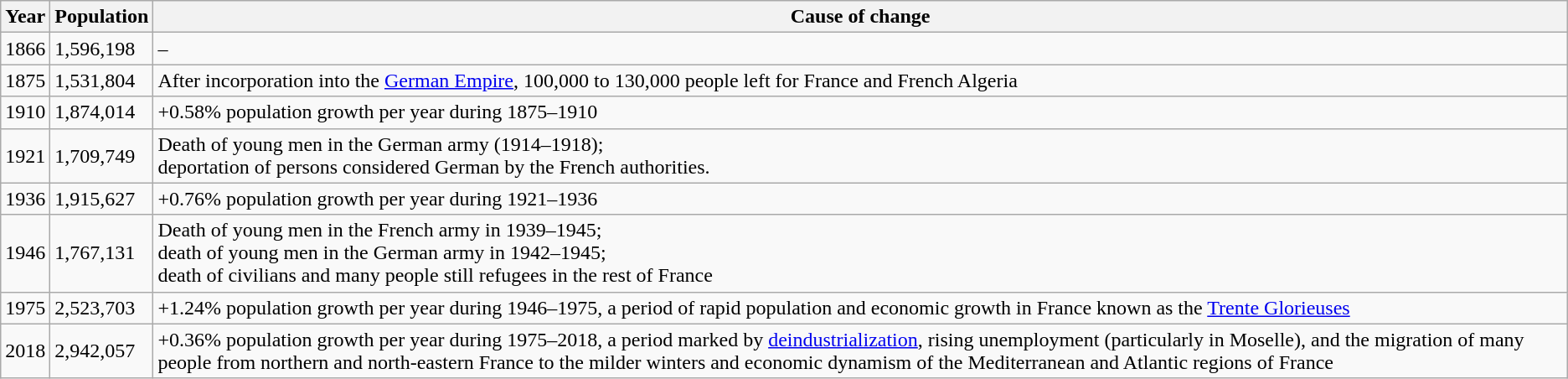<table class="wikitable">
<tr>
<th>Year</th>
<th>Population</th>
<th>Cause of change</th>
</tr>
<tr>
<td>1866</td>
<td>1,596,198</td>
<td>–</td>
</tr>
<tr>
<td>1875</td>
<td>1,531,804</td>
<td>After incorporation into the <a href='#'>German Empire</a>, 100,000 to 130,000 people left for France and French Algeria</td>
</tr>
<tr>
<td>1910</td>
<td>1,874,014</td>
<td>+0.58% population growth per year during 1875–1910</td>
</tr>
<tr>
<td>1921</td>
<td>1,709,749</td>
<td>Death of young men in the German army (1914–1918);<br>deportation of persons considered German by the French authorities.</td>
</tr>
<tr>
<td>1936</td>
<td>1,915,627</td>
<td>+0.76% population growth per year during 1921–1936</td>
</tr>
<tr>
<td>1946</td>
<td>1,767,131</td>
<td>Death of young men in the French army in 1939–1945; <br>death of young men in the German army in 1942–1945;<br>death of civilians and many people still refugees in the rest of France</td>
</tr>
<tr>
<td>1975</td>
<td>2,523,703</td>
<td>+1.24% population growth per year during 1946–1975, a period of rapid population and economic growth in France known as the <a href='#'>Trente Glorieuses</a></td>
</tr>
<tr>
<td>2018</td>
<td>2,942,057</td>
<td>+0.36% population growth per year during 1975–2018, a period marked by <a href='#'>deindustrialization</a>, rising unemployment (particularly in Moselle), and the migration of many people from northern and north-eastern France to the milder winters and economic dynamism of the Mediterranean and Atlantic regions of France</td>
</tr>
</table>
